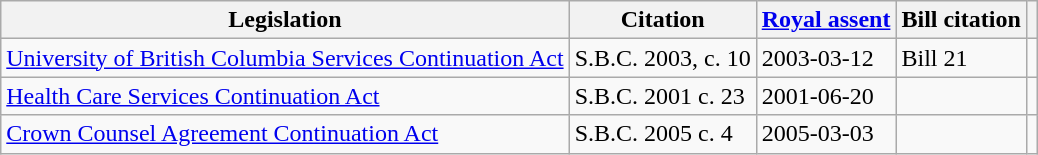<table class="wikitable sortable">
<tr>
<th>Legislation</th>
<th>Citation</th>
<th><a href='#'>Royal assent</a></th>
<th>Bill citation</th>
<th></th>
</tr>
<tr>
<td><a href='#'>University of British Columbia Services Continuation Act</a></td>
<td>S.B.C. 2003, c. 10</td>
<td>2003-03-12</td>
<td>Bill 21</td>
<td></td>
</tr>
<tr>
<td><a href='#'>Health Care Services Continuation Act</a></td>
<td>S.B.C. 2001 c. 23</td>
<td>2001-06-20</td>
<td></td>
<td></td>
</tr>
<tr>
<td><a href='#'>Crown Counsel Agreement Continuation Act</a></td>
<td>S.B.C. 2005 c. 4</td>
<td>2005-03-03</td>
<td></td>
<td></td>
</tr>
</table>
